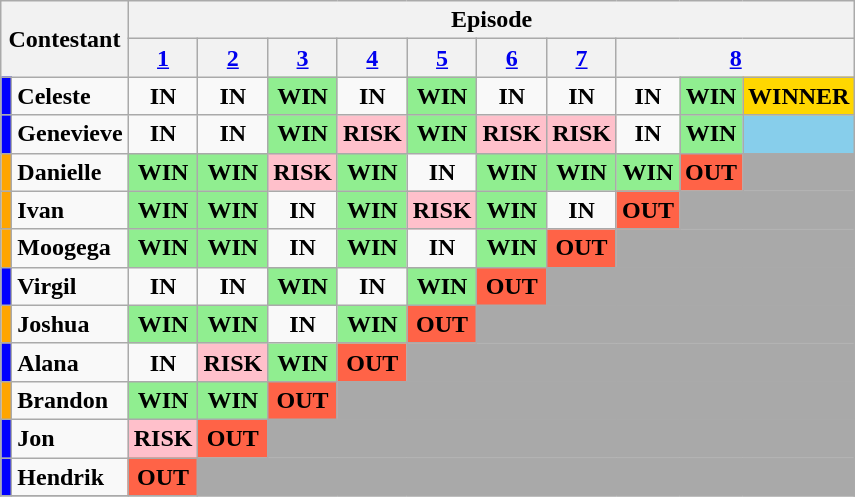<table class="wikitable" style="text-align:center">
<tr>
<th rowspan=2 colspan=2>Contestant</th>
<th colspan=11>Episode</th>
</tr>
<tr>
<th colspan=1><a href='#'>1</a></th>
<th><a href='#'>2</a></th>
<th><a href='#'>3</a></th>
<th><a href='#'>4</a></th>
<th><a href='#'>5</a></th>
<th><a href='#'>6</a></th>
<th><a href='#'>7</a></th>
<th colspan=3><a href='#'>8</a></th>
</tr>
<tr>
<td style= "background:blue;"></td>
<td align="left"><strong>Celeste</strong></td>
<td><strong>IN</strong></td>
<td><strong>IN</strong></td>
<td style="background:lightgreen;"><strong>WIN</strong></td>
<td><strong>IN</strong></td>
<td style="background:lightgreen;"><strong>WIN</strong></td>
<td><strong>IN</strong></td>
<td><strong>IN</strong></td>
<td><strong>IN</strong></td>
<td style="background:lightgreen;"><strong>WIN</strong></td>
<td style="background:gold;"><strong>WINNER</strong></td>
</tr>
<tr>
<td style= "background:blue;"></td>
<td align="left"><strong>Genevieve</strong></td>
<td><strong>IN</strong></td>
<td><strong>IN</strong></td>
<td style="background:lightgreen;"><strong>WIN</strong></td>
<td style="background:pink;"><strong>RISK</strong></td>
<td style="background:lightgreen;"><strong>WIN</strong></td>
<td style="background:pink;"><strong>RISK</strong></td>
<td style="background:pink;"><strong>RISK</strong></td>
<td><strong>IN</strong></td>
<td style="background:lightgreen;"><strong>WIN</strong></td>
<td style="background:skyblue;"></td>
</tr>
<tr>
<td style= "background:orange;"></td>
<td align="left"><strong>Danielle</strong></td>
<td style="background:lightgreen;"><strong>WIN</strong></td>
<td style="background:lightgreen;"><strong>WIN</strong></td>
<td style="background:pink;"><strong>RISK</strong></td>
<td style="background:lightgreen;"><strong>WIN</strong></td>
<td><strong>IN</strong></td>
<td style="background:lightgreen;"><strong>WIN</strong></td>
<td style="background:lightgreen;"><strong>WIN</strong></td>
<td style="background:lightgreen;"><strong>WIN</strong></td>
<td style="background:tomato;"><strong>OUT</strong></td>
<td style="background:darkgrey;"></td>
</tr>
<tr>
<td style= "background:orange;"></td>
<td align="left"><strong>Ivan</strong></td>
<td style="background:lightgreen;"><strong>WIN</strong></td>
<td style="background:lightgreen;"><strong>WIN</strong></td>
<td><strong>IN</strong></td>
<td style="background:lightgreen;"><strong>WIN</strong></td>
<td style="background:pink;"><strong>RISK</strong></td>
<td style="background:lightgreen;"><strong>WIN</strong></td>
<td><strong>IN</strong></td>
<td style="background:tomato;"><strong>OUT</strong></td>
<td style="background:darkgrey;" colspan="2"></td>
</tr>
<tr>
<td style= "background:orange;"></td>
<td align="left"><strong>Moogega</strong></td>
<td style="background:lightgreen;"><strong>WIN</strong></td>
<td style="background:lightgreen;"><strong>WIN</strong></td>
<td><strong>IN</strong></td>
<td style="background:lightgreen;"><strong>WIN</strong></td>
<td><strong>IN</strong></td>
<td style="background:lightgreen;"><strong>WIN</strong></td>
<td style="background:tomato;"><strong>OUT</strong></td>
<td style="background:darkgrey;" colspan="3"></td>
</tr>
<tr>
<td style= "background:blue;"></td>
<td align="left"><strong>Virgil</strong></td>
<td><strong>IN</strong></td>
<td><strong>IN</strong></td>
<td style="background:lightgreen;"><strong>WIN</strong></td>
<td><strong>IN</strong></td>
<td style="background:lightgreen;"><strong>WIN</strong></td>
<td style="background:tomato;"><strong>OUT</strong></td>
<td style="background:darkgrey;" colspan="4"></td>
</tr>
<tr>
<td style= "background:orange;"></td>
<td align="left"><strong>Joshua</strong></td>
<td style="background:lightgreen;"><strong>WIN</strong></td>
<td style="background:lightgreen;"><strong>WIN</strong></td>
<td><strong>IN</strong></td>
<td style="background:lightgreen;"><strong>WIN</strong></td>
<td style="background:tomato;"><strong>OUT</strong></td>
<td style="background:darkgrey;" colspan="5"></td>
</tr>
<tr>
<td style= "background:blue;"></td>
<td align="left"><strong>Alana</strong></td>
<td><strong>IN</strong></td>
<td style="background:pink;"><strong>RISK</strong></td>
<td style="background:lightgreen;"><strong>WIN</strong></td>
<td style="background:tomato;"><strong>OUT</strong></td>
<td style="background:darkgrey;" colspan="6"></td>
</tr>
<tr>
<td style= "background:orange;"></td>
<td align="left"><strong>Brandon</strong></td>
<td style="background:lightgreen;"><strong>WIN</strong></td>
<td style="background:lightgreen;"><strong>WIN</strong></td>
<td style="background:tomato;"><strong>OUT</strong></td>
<td style="background:darkgrey;" colspan="7"></td>
</tr>
<tr>
<td style= "background:blue;"></td>
<td align="left"><strong>Jon</strong></td>
<td style="background:pink;"><strong>RISK</strong></td>
<td style="background:tomato;"><strong>OUT</strong></td>
<td style="background:darkgrey;" colspan="8"></td>
</tr>
<tr>
<td style= "background:blue;"></td>
<td align="left"><strong>Hеndrik</strong></td>
<td style="background:tomato;"><strong>OUT</strong></td>
<td style="background:darkgrey;" colspan="9"></td>
</tr>
<tr>
</tr>
</table>
